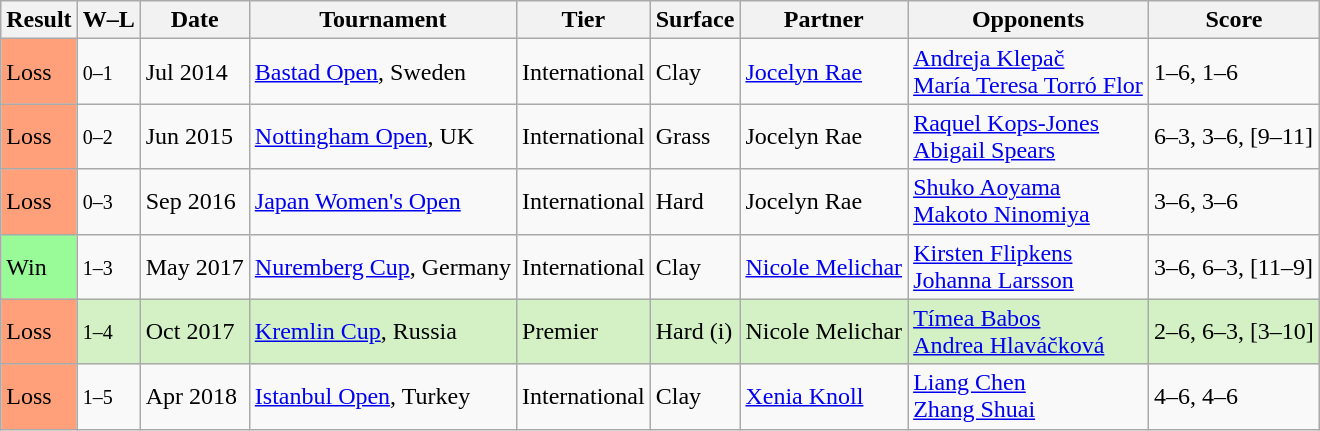<table class="sortable wikitable">
<tr>
<th>Result</th>
<th class="unsortable">W–L</th>
<th>Date</th>
<th>Tournament</th>
<th>Tier</th>
<th>Surface</th>
<th>Partner</th>
<th>Opponents</th>
<th class="unsortable">Score</th>
</tr>
<tr>
<td bgcolor=ffa07a>Loss</td>
<td><small>0–1</small></td>
<td>Jul 2014</td>
<td><a href='#'>Bastad Open</a>, Sweden</td>
<td>International</td>
<td>Clay</td>
<td> <a href='#'>Jocelyn Rae</a></td>
<td> <a href='#'>Andreja Klepač</a> <br>  <a href='#'>María Teresa Torró Flor</a></td>
<td>1–6, 1–6</td>
</tr>
<tr>
<td bgcolor=ffa07a>Loss</td>
<td><small>0–2</small></td>
<td>Jun 2015</td>
<td><a href='#'>Nottingham Open</a>, UK</td>
<td>International</td>
<td>Grass</td>
<td> Jocelyn Rae</td>
<td> <a href='#'>Raquel Kops-Jones</a> <br>  <a href='#'>Abigail Spears</a></td>
<td>6–3, 3–6, [9–11]</td>
</tr>
<tr>
<td style="background:#ffa07a;">Loss</td>
<td><small>0–3</small></td>
<td>Sep 2016</td>
<td><a href='#'>Japan Women's Open</a></td>
<td>International</td>
<td>Hard</td>
<td> Jocelyn Rae</td>
<td> <a href='#'>Shuko Aoyama</a> <br>  <a href='#'>Makoto Ninomiya</a></td>
<td>3–6, 3–6</td>
</tr>
<tr>
<td style="background:#98fb98;">Win</td>
<td><small>1–3</small></td>
<td>May 2017</td>
<td><a href='#'>Nuremberg Cup</a>, Germany</td>
<td>International</td>
<td>Clay</td>
<td> <a href='#'>Nicole Melichar</a></td>
<td> <a href='#'>Kirsten Flipkens</a> <br>  <a href='#'>Johanna Larsson</a></td>
<td>3–6, 6–3, [11–9]</td>
</tr>
<tr style="background:#d4f1c5;">
<td style="background:#ffa07a;">Loss</td>
<td><small>1–4</small></td>
<td>Oct 2017</td>
<td><a href='#'>Kremlin Cup</a>, Russia</td>
<td>Premier</td>
<td>Hard (i)</td>
<td> Nicole Melichar</td>
<td> <a href='#'>Tímea Babos</a> <br>  <a href='#'>Andrea Hlaváčková</a></td>
<td>2–6, 6–3, [3–10]</td>
</tr>
<tr>
<td style="background:#ffa07a;">Loss</td>
<td><small>1–5</small></td>
<td>Apr 2018</td>
<td><a href='#'>Istanbul Open</a>, Turkey</td>
<td>International</td>
<td>Clay</td>
<td> <a href='#'>Xenia Knoll</a></td>
<td> <a href='#'>Liang Chen</a> <br>  <a href='#'>Zhang Shuai</a></td>
<td>4–6, 4–6</td>
</tr>
</table>
